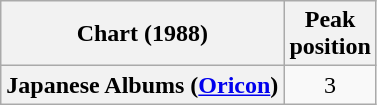<table class="wikitable plainrowheaders" style="text-align:center">
<tr>
<th scope="col">Chart (1988)</th>
<th scope="col">Peak<br> position</th>
</tr>
<tr>
<th scope="row">Japanese Albums (<a href='#'>Oricon</a>)</th>
<td>3</td>
</tr>
</table>
